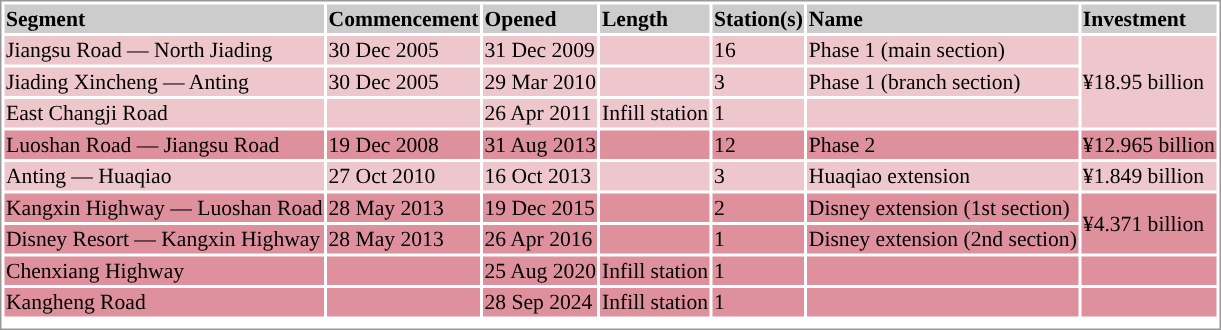<table border=0 style="border:1px solid #999;background-color:white;text-align:left;font-size:90%" class="mw-collapsible">
<tr bgcolor=#cccccc>
<th>Segment</th>
<th>Commencement</th>
<th>Opened</th>
<th>Length</th>
<th>Station(s)</th>
<th>Name</th>
<th>Investment</th>
</tr>
<tr bgcolor=#eec7cd>
<td style="text-align: left;">Jiangsu Road — North Jiading</td>
<td>30 Dec 2005</td>
<td>31 Dec 2009</td>
<td></td>
<td>16</td>
<td style="text-align: left;">Phase 1 (main section)</td>
<td rowspan=3>¥18.95 billion</td>
</tr>
<tr bgcolor=#eec7cd>
<td style="text-align: left;">Jiading Xincheng — Anting</td>
<td>30 Dec 2005</td>
<td>29 Mar 2010</td>
<td></td>
<td>3</td>
<td style="text-align: left;">Phase 1 (branch section)</td>
</tr>
<tr bgcolor=#eec7cd>
<td style="text-align: left;">East Changji Road</td>
<td></td>
<td>26 Apr 2011</td>
<td>Infill station</td>
<td>1</td>
<td style="text-align: left;"></td>
</tr>
<tr bgcolor=#de909c>
<td style="text-align: left;">Luoshan Road — Jiangsu Road</td>
<td>19 Dec 2008</td>
<td>31 Aug 2013</td>
<td></td>
<td>12</td>
<td style="text-align: left;">Phase 2</td>
<td>¥12.965 billion</td>
</tr>
<tr bgcolor=#eec7cd>
<td style="text-align: left;">Anting — Huaqiao</td>
<td>27 Oct 2010</td>
<td>16 Oct 2013</td>
<td></td>
<td>3</td>
<td style="text-align: left;">Huaqiao extension</td>
<td>¥1.849 billion</td>
</tr>
<tr bgcolor=#de909c>
<td style="text-align: left;">Kangxin Highway — Luoshan Road</td>
<td>28 May 2013</td>
<td>19 Dec 2015</td>
<td></td>
<td>2</td>
<td style="text-align: left;">Disney extension (1st section)</td>
<td rowspan=2>¥4.371 billion</td>
</tr>
<tr bgcolor=#de909c>
<td style="text-align: left;">Disney Resort — Kangxin Highway</td>
<td>28 May 2013</td>
<td>26 Apr 2016</td>
<td></td>
<td>1</td>
<td style="text-align: left;">Disney extension (2nd section)</td>
</tr>
<tr bgcolor=#de909c>
<td style="text-align: left;">Chenxiang Highway</td>
<td></td>
<td>25 Aug 2020</td>
<td>Infill station</td>
<td>1</td>
<td style="text-align: left;"></td>
<td></td>
</tr>
<tr bgcolor=#de909c>
<td style="text-align: left;">Kangheng Road</td>
<td></td>
<td>28 Sep 2024</td>
<td>Infill station</td>
<td>1</td>
<td style="text-align: left;"></td>
<td></td>
</tr>
<tr>
</tr>
<tr style="background:#">
<td colspan = "7"></onlyinclude></td>
</tr>
</table>
